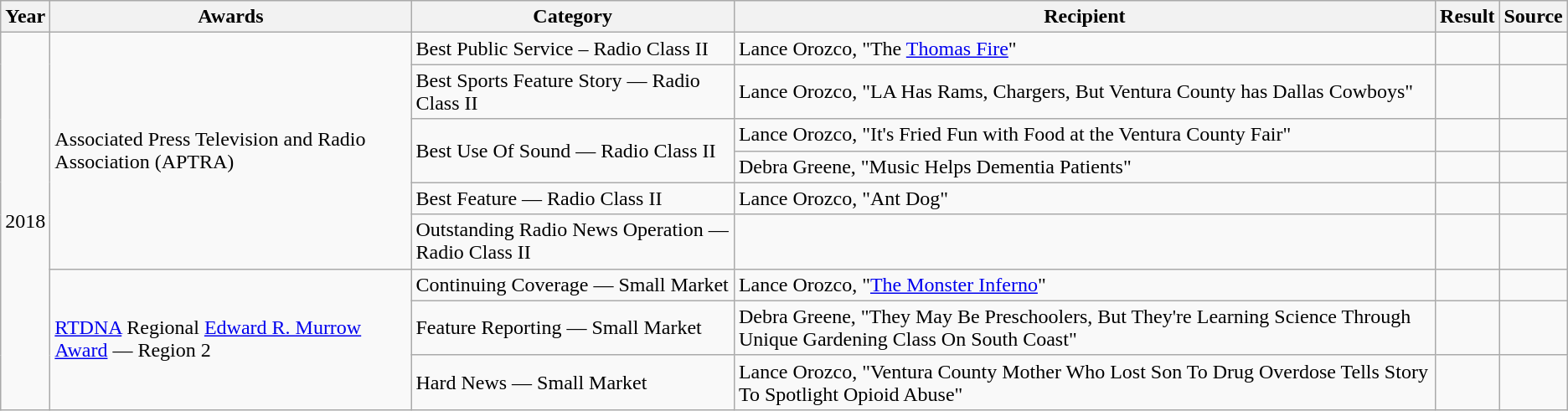<table class="wikitable sortable">
<tr>
<th>Year</th>
<th>Awards</th>
<th>Category</th>
<th>Recipient</th>
<th>Result</th>
<th>Source</th>
</tr>
<tr>
<td rowspan="9">2018</td>
<td rowspan="6">Associated Press Television and Radio Association (APTRA)</td>
<td>Best Public Service – Radio Class II</td>
<td>Lance Orozco, "The <a href='#'>Thomas Fire</a>"</td>
<td></td>
<td></td>
</tr>
<tr>
<td>Best Sports Feature Story — Radio Class II</td>
<td>Lance Orozco, "LA Has Rams, Chargers, But Ventura County has Dallas Cowboys"</td>
<td></td>
<td></td>
</tr>
<tr>
<td rowspan="2">Best Use Of Sound — Radio Class II</td>
<td>Lance Orozco, "It's Fried Fun with Food at the Ventura County Fair"</td>
<td></td>
<td></td>
</tr>
<tr>
<td>Debra Greene, "Music Helps Dementia Patients"</td>
<td></td>
<td></td>
</tr>
<tr>
<td>Best Feature — Radio Class II</td>
<td>Lance Orozco, "Ant Dog"</td>
<td></td>
<td></td>
</tr>
<tr>
<td>Outstanding Radio News Operation — Radio Class II</td>
<td></td>
<td></td>
<td></td>
</tr>
<tr>
<td rowspan="3"><a href='#'>RTDNA</a> Regional <a href='#'>Edward R. Murrow Award</a> — Region 2</td>
<td>Continuing Coverage — Small Market</td>
<td>Lance Orozco, "<a href='#'>The Monster Inferno</a>"</td>
<td></td>
<td></td>
</tr>
<tr>
<td>Feature Reporting — Small Market</td>
<td>Debra Greene, "They May Be Preschoolers, But They're Learning Science Through Unique Gardening Class On South Coast"</td>
<td></td>
<td></td>
</tr>
<tr>
<td>Hard News — Small Market</td>
<td>Lance Orozco, "Ventura County Mother Who Lost Son To Drug Overdose Tells Story To Spotlight Opioid Abuse"</td>
<td></td>
<td></td>
</tr>
</table>
